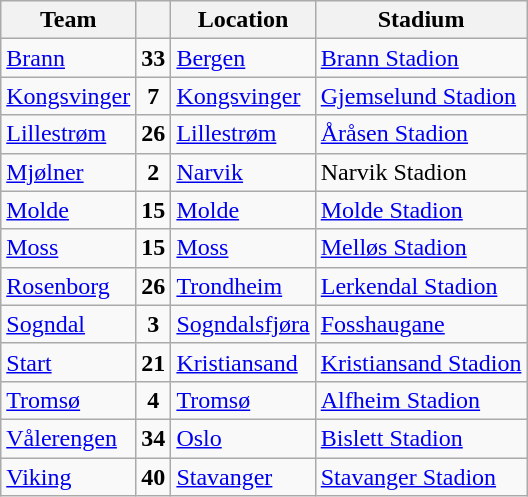<table class="wikitable sortable" border="1">
<tr>
<th>Team</th>
<th></th>
<th>Location</th>
<th>Stadium</th>
</tr>
<tr>
<td><a href='#'>Brann</a></td>
<td align="center"><strong>33</strong></td>
<td><a href='#'>Bergen</a></td>
<td><a href='#'>Brann Stadion</a></td>
</tr>
<tr>
<td><a href='#'>Kongsvinger</a></td>
<td align="center"><strong>7</strong></td>
<td><a href='#'>Kongsvinger</a></td>
<td><a href='#'>Gjemselund Stadion</a></td>
</tr>
<tr>
<td><a href='#'>Lillestrøm</a></td>
<td align="center"><strong>26</strong></td>
<td><a href='#'>Lillestrøm</a></td>
<td><a href='#'>Åråsen Stadion</a></td>
</tr>
<tr>
<td><a href='#'>Mjølner</a></td>
<td align="center"><strong>2</strong></td>
<td><a href='#'>Narvik</a></td>
<td>Narvik Stadion</td>
</tr>
<tr>
<td><a href='#'>Molde</a></td>
<td align="center"><strong>15</strong></td>
<td><a href='#'>Molde</a></td>
<td><a href='#'>Molde Stadion</a></td>
</tr>
<tr>
<td><a href='#'>Moss</a></td>
<td align="center"><strong>15</strong></td>
<td><a href='#'>Moss</a></td>
<td><a href='#'>Melløs Stadion</a></td>
</tr>
<tr>
<td><a href='#'>Rosenborg</a></td>
<td align="center"><strong>26</strong></td>
<td><a href='#'>Trondheim</a></td>
<td><a href='#'>Lerkendal Stadion</a></td>
</tr>
<tr>
<td><a href='#'>Sogndal</a></td>
<td align="center"><strong>3</strong></td>
<td><a href='#'>Sogndalsfjøra</a></td>
<td><a href='#'>Fosshaugane</a></td>
</tr>
<tr>
<td><a href='#'>Start</a></td>
<td align="center"><strong>21</strong></td>
<td><a href='#'>Kristiansand</a></td>
<td><a href='#'>Kristiansand Stadion</a></td>
</tr>
<tr>
<td><a href='#'>Tromsø</a></td>
<td align="center"><strong>4</strong></td>
<td><a href='#'>Tromsø</a></td>
<td><a href='#'>Alfheim Stadion</a></td>
</tr>
<tr>
<td><a href='#'>Vålerengen</a></td>
<td align="center"><strong>34</strong></td>
<td><a href='#'>Oslo</a></td>
<td><a href='#'>Bislett Stadion</a></td>
</tr>
<tr>
<td><a href='#'>Viking</a></td>
<td align="center"><strong>40</strong></td>
<td><a href='#'>Stavanger</a></td>
<td><a href='#'>Stavanger Stadion</a></td>
</tr>
</table>
